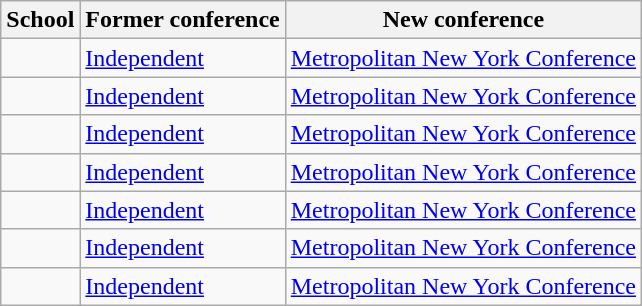<table class="wikitable sortable">
<tr>
<th>School</th>
<th>Former conference</th>
<th>New conference</th>
</tr>
<tr>
<td></td>
<td><a href='#'>Independent</a></td>
<td><a href='#'>Metropolitan New York Conference</a></td>
</tr>
<tr>
<td></td>
<td><a href='#'>Independent</a></td>
<td><a href='#'>Metropolitan New York Conference</a></td>
</tr>
<tr>
<td></td>
<td><a href='#'>Independent</a></td>
<td><a href='#'>Metropolitan New York Conference</a></td>
</tr>
<tr>
<td></td>
<td><a href='#'>Independent</a></td>
<td><a href='#'>Metropolitan New York Conference</a></td>
</tr>
<tr>
<td></td>
<td><a href='#'>Independent</a></td>
<td><a href='#'>Metropolitan New York Conference</a></td>
</tr>
<tr>
<td></td>
<td><a href='#'>Independent</a></td>
<td><a href='#'>Metropolitan New York Conference</a></td>
</tr>
<tr>
<td></td>
<td><a href='#'>Independent</a></td>
<td><a href='#'>Metropolitan New York Conference</a></td>
</tr>
</table>
